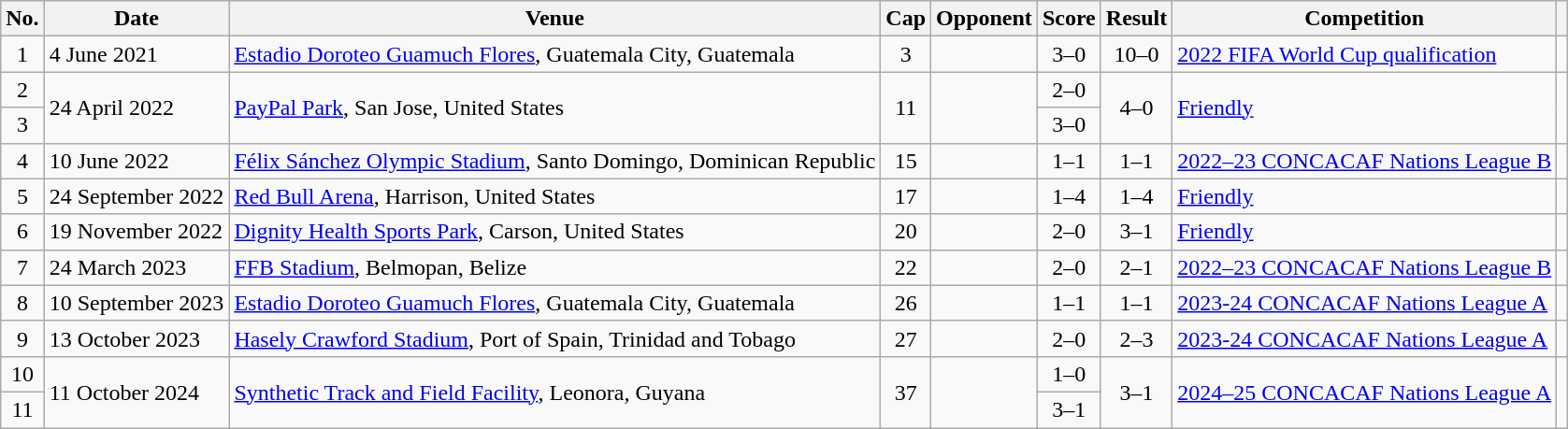<table class="wikitable sortable">
<tr>
<th scope="col">No.</th>
<th scope="col">Date</th>
<th scope="col">Venue</th>
<th scope="col">Cap</th>
<th scope="col">Opponent</th>
<th scope="col">Score</th>
<th scope="col">Result</th>
<th scope="col">Competition</th>
<th scope="col" class="unsortable"></th>
</tr>
<tr>
<td style="text-align: center;">1</td>
<td>4 June 2021</td>
<td><a href='#'>Estadio Doroteo Guamuch Flores</a>, Guatemala City, Guatemala</td>
<td style="text-align: center;">3</td>
<td></td>
<td style="text-align: center;">3–0</td>
<td style="text-align: center;">10–0</td>
<td><a href='#'>2022 FIFA World Cup qualification</a></td>
<td style="text-align: center;"></td>
</tr>
<tr>
<td style="text-align: center;">2</td>
<td rowspan="2">24 April 2022</td>
<td rowspan="2"><a href='#'>PayPal Park</a>, San Jose, United States</td>
<td rowspan="2" style="text-align: center;">11</td>
<td rowspan="2"></td>
<td style="text-align: center;">2–0</td>
<td rowspan="2" style="text-align: center;">4–0</td>
<td rowspan="2"><a href='#'>Friendly</a></td>
<td rowspan="2" style="text-align: center;"></td>
</tr>
<tr>
<td style="text-align: center;">3</td>
<td style="text-align: center;">3–0</td>
</tr>
<tr>
<td style="text-align: center;">4</td>
<td>10 June 2022</td>
<td><a href='#'>Félix Sánchez Olympic Stadium</a>, Santo Domingo, Dominican Republic</td>
<td style="text-align: center;">15</td>
<td></td>
<td style="text-align: center;">1–1</td>
<td style="text-align: center;">1–1</td>
<td><a href='#'>2022–23 CONCACAF Nations League B</a></td>
<td style="text-align: center;"></td>
</tr>
<tr>
<td style="text-align: center;">5</td>
<td>24 September 2022</td>
<td><a href='#'>Red Bull Arena</a>, Harrison, United States</td>
<td style="text-align: center;">17</td>
<td></td>
<td style="text-align: center;">1–4</td>
<td style="text-align: center;">1–4</td>
<td><a href='#'>Friendly</a></td>
<td style="text-align: center;"></td>
</tr>
<tr>
<td style="text-align: center;">6</td>
<td>19 November 2022</td>
<td><a href='#'>Dignity Health Sports Park</a>, Carson, United States</td>
<td style="text-align: center;">20</td>
<td></td>
<td style="text-align: center;">2–0</td>
<td style="text-align: center;">3–1</td>
<td><a href='#'>Friendly</a></td>
<td style="text-align: center;"></td>
</tr>
<tr>
<td style="text-align: center;">7</td>
<td>24 March 2023</td>
<td><a href='#'>FFB Stadium</a>, Belmopan, Belize</td>
<td style="text-align: center;">22</td>
<td></td>
<td style="text-align: center;">2–0</td>
<td style="text-align: center;">2–1</td>
<td><a href='#'>2022–23 CONCACAF Nations League B</a></td>
<td style="text-align: center;"></td>
</tr>
<tr>
<td style="text-align: center;">8</td>
<td>10 September 2023</td>
<td><a href='#'>Estadio Doroteo Guamuch Flores</a>, Guatemala City, Guatemala</td>
<td style="text-align: center;">26</td>
<td></td>
<td style="text-align: center;">1–1</td>
<td style="text-align: center;">1–1</td>
<td><a href='#'>2023-24 CONCACAF Nations League A</a></td>
<td style="text-align: center;"></td>
</tr>
<tr>
<td style="text-align: center;">9</td>
<td>13 October 2023</td>
<td><a href='#'>Hasely Crawford Stadium</a>, Port of Spain, Trinidad and Tobago</td>
<td style="text-align: center;">27</td>
<td></td>
<td style="text-align: center;">2–0</td>
<td style="text-align: center;">2–3</td>
<td><a href='#'>2023-24 CONCACAF Nations League A</a></td>
<td style="text-align: center;"></td>
</tr>
<tr>
<td style="text-align: center;">10</td>
<td rowspan="2">11 October 2024</td>
<td rowspan="2"><a href='#'>Synthetic Track and Field Facility</a>, Leonora, Guyana</td>
<td rowspan="2" style="text-align: center;">37</td>
<td rowspan="2"></td>
<td style="text-align: center;">1–0</td>
<td rowspan="2" style="text-align: center;">3–1</td>
<td rowspan="2"><a href='#'>2024–25 CONCACAF Nations League A</a></td>
<td rowspan="2" style="text-align: center;"></td>
</tr>
<tr>
<td style="text-align: center;">11</td>
<td style="text-align: center;">3–1</td>
</tr>
</table>
